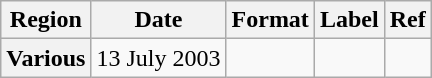<table class="wikitable plainrowheaders">
<tr>
<th scope="col">Region</th>
<th scope="col">Date</th>
<th scope="col">Format</th>
<th scope="col">Label</th>
<th scope="col">Ref</th>
</tr>
<tr>
<th scope="row">Various</th>
<td rowspan="1">13 July 2003</td>
<td rowspan="1"></td>
<td rowspan="1"></td>
<td rowspan="1"></td>
</tr>
</table>
